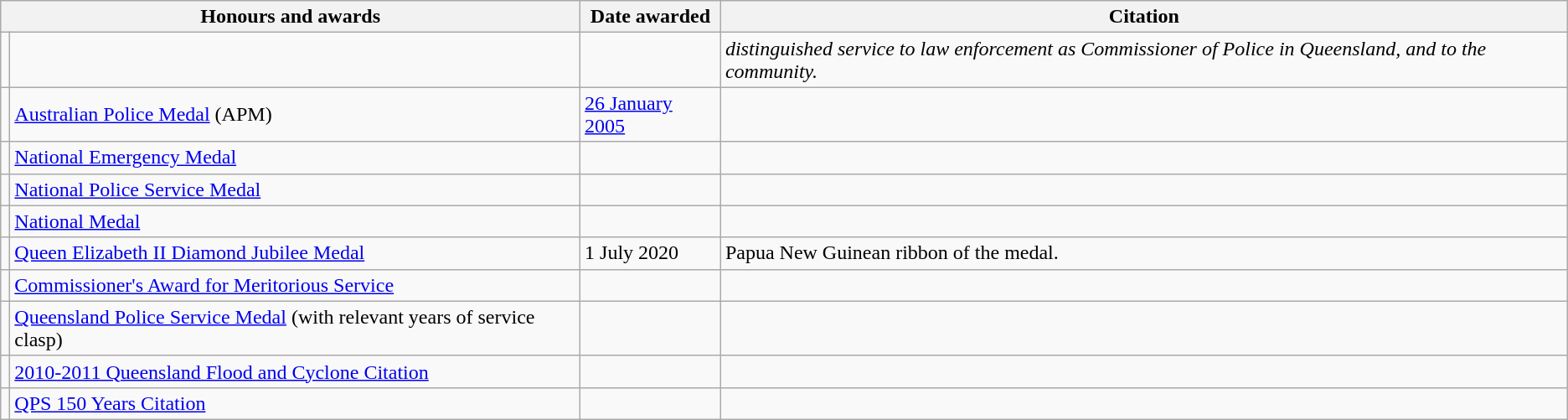<table class="wikitable">
<tr>
<th colspan=2>Honours and awards</th>
<th>Date awarded</th>
<th>Citation</th>
</tr>
<tr>
<td></td>
<td></td>
<td></td>
<td><em>distinguished service to law enforcement as Commissioner of Police in Queensland, and to the community.</em></td>
</tr>
<tr>
<td></td>
<td><a href='#'>Australian Police Medal</a> (APM)</td>
<td><a href='#'>26 January 2005</a></td>
<td></td>
</tr>
<tr>
<td></td>
<td><a href='#'>National Emergency Medal</a></td>
<td></td>
<td></td>
</tr>
<tr>
<td></td>
<td><a href='#'>National Police Service Medal</a></td>
<td></td>
<td></td>
</tr>
<tr>
<td></td>
<td><a href='#'>National Medal</a></td>
<td></td>
<td></td>
</tr>
<tr>
<td></td>
<td><a href='#'>Queen Elizabeth II Diamond Jubilee Medal</a></td>
<td>1 July 2020</td>
<td>Papua New Guinean ribbon of the medal.</td>
</tr>
<tr>
<td></td>
<td><a href='#'>Commissioner's Award for Meritorious Service</a></td>
<td></td>
<td></td>
</tr>
<tr>
<td></td>
<td><a href='#'>Queensland Police Service Medal</a> (with relevant years of service clasp)</td>
<td></td>
<td></td>
</tr>
<tr>
<td></td>
<td><a href='#'>2010-2011 Queensland Flood and Cyclone Citation</a></td>
<td></td>
<td></td>
</tr>
<tr>
<td></td>
<td><a href='#'>QPS 150 Years Citation</a></td>
<td></td>
<td></td>
</tr>
</table>
